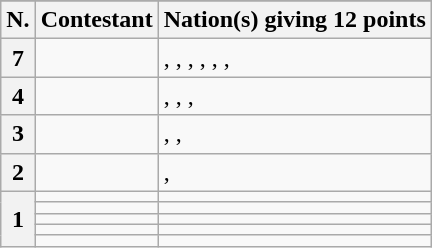<table class="wikitable plainrowheaders">
<tr>
</tr>
<tr>
<th scope="col">N.</th>
<th scope="col">Contestant</th>
<th scope="col">Nation(s) giving 12 points</th>
</tr>
<tr>
<th scope="row">7</th>
<td></td>
<td>, , , , , , </td>
</tr>
<tr>
<th scope="row">4</th>
<td></td>
<td>, <strong></strong>, , </td>
</tr>
<tr>
<th scope="row">3</th>
<td></td>
<td>, , </td>
</tr>
<tr>
<th scope="row">2</th>
<td></td>
<td><strong></strong>, </td>
</tr>
<tr>
<th scope="row" rowspan="5">1</th>
<td></td>
<td><strong></strong></td>
</tr>
<tr>
<td></td>
<td></td>
</tr>
<tr>
<td></td>
<td><strong></strong></td>
</tr>
<tr>
<td></td>
<td><strong></strong></td>
</tr>
<tr>
<td></td>
<td></td>
</tr>
</table>
